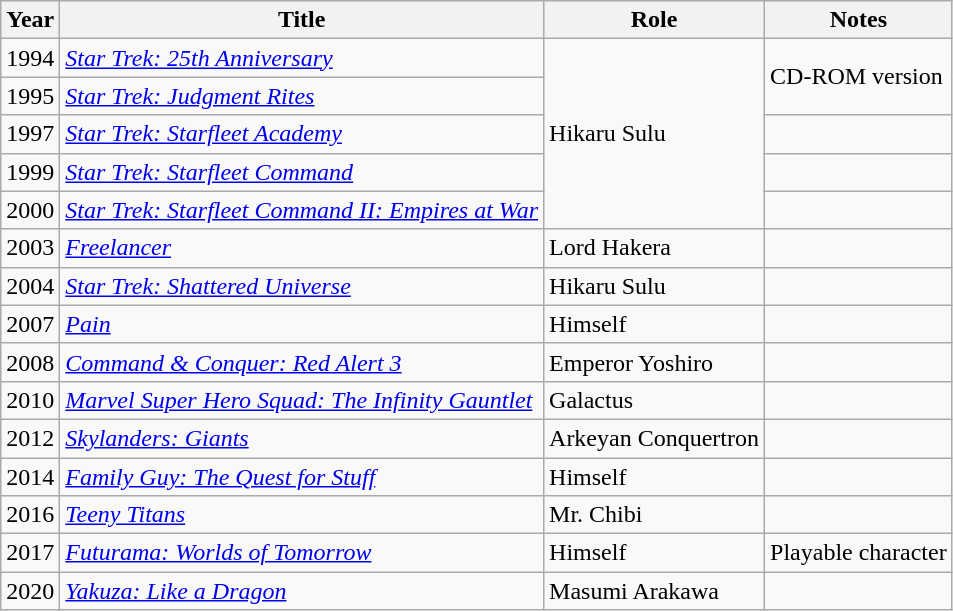<table class="wikitable sortable">
<tr>
<th>Year</th>
<th>Title</th>
<th>Role</th>
<th class="unsortable">Notes</th>
</tr>
<tr>
<td>1994</td>
<td><em><a href='#'>Star Trek: 25th Anniversary</a></em></td>
<td rowspan="5">Hikaru Sulu</td>
<td rowspan="2">CD-ROM version</td>
</tr>
<tr>
<td>1995</td>
<td><em><a href='#'>Star Trek: Judgment Rites</a></em></td>
</tr>
<tr>
<td>1997</td>
<td><em><a href='#'>Star Trek: Starfleet Academy</a></em></td>
<td></td>
</tr>
<tr>
<td>1999</td>
<td><em><a href='#'>Star Trek: Starfleet Command</a></em></td>
<td></td>
</tr>
<tr>
<td>2000</td>
<td><em><a href='#'>Star Trek: Starfleet Command II: Empires at War</a></em></td>
<td></td>
</tr>
<tr>
<td>2003</td>
<td><em><a href='#'>Freelancer</a></em></td>
<td>Lord Hakera</td>
<td></td>
</tr>
<tr>
<td>2004</td>
<td><em><a href='#'>Star Trek: Shattered Universe</a></em></td>
<td>Hikaru Sulu</td>
<td></td>
</tr>
<tr>
<td>2007</td>
<td><em><a href='#'>Pain</a></em></td>
<td>Himself</td>
<td></td>
</tr>
<tr>
<td>2008</td>
<td><em><a href='#'>Command & Conquer: Red Alert 3</a></em></td>
<td>Emperor Yoshiro</td>
<td></td>
</tr>
<tr>
<td>2010</td>
<td><em><a href='#'>Marvel Super Hero Squad: The Infinity Gauntlet</a></em></td>
<td>Galactus</td>
<td></td>
</tr>
<tr>
<td>2012</td>
<td><em><a href='#'>Skylanders: Giants</a></em></td>
<td>Arkeyan Conquertron</td>
<td></td>
</tr>
<tr>
<td>2014</td>
<td><em><a href='#'>Family Guy: The Quest for Stuff</a></em></td>
<td>Himself</td>
<td></td>
</tr>
<tr>
<td>2016</td>
<td><em><a href='#'>Teeny Titans</a></em></td>
<td>Mr. Chibi</td>
<td></td>
</tr>
<tr>
<td>2017</td>
<td><em><a href='#'>Futurama: Worlds of Tomorrow</a></em></td>
<td>Himself</td>
<td>Playable character</td>
</tr>
<tr>
<td>2020</td>
<td><em><a href='#'>Yakuza: Like a Dragon</a></em></td>
<td>Masumi Arakawa</td>
<td></td>
</tr>
</table>
